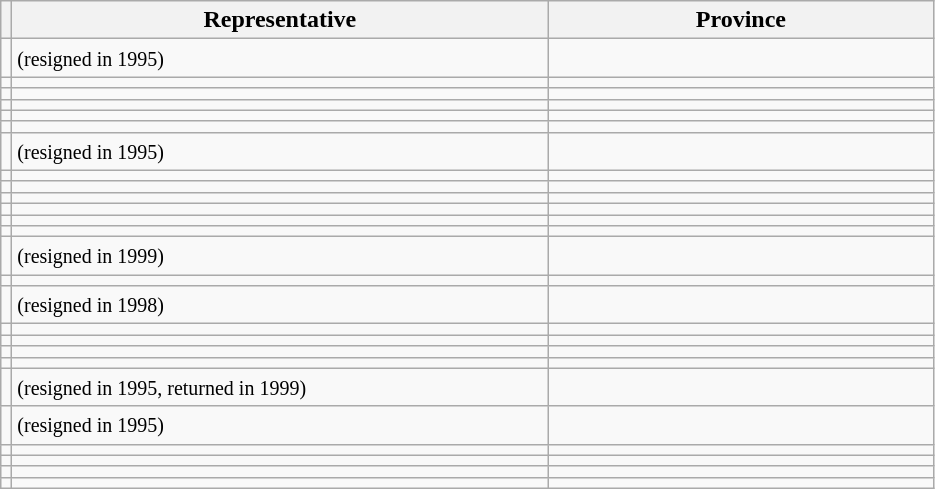<table class="sortable wikitable">
<tr>
<th></th>
<th width="350">Representative</th>
<th width="250">Province</th>
</tr>
<tr>
<td></td>
<td align=left> <small>(resigned in 1995)</small></td>
<td></td>
</tr>
<tr>
<td></td>
<td align=left></td>
<td></td>
</tr>
<tr>
<td></td>
<td align=left></td>
<td></td>
</tr>
<tr>
<td></td>
<td align=left></td>
<td></td>
</tr>
<tr>
<td></td>
<td align=left></td>
<td></td>
</tr>
<tr>
<td></td>
<td align=left></td>
<td></td>
</tr>
<tr>
<td></td>
<td align=left> <small>(resigned in 1995)</small></td>
<td></td>
</tr>
<tr>
<td></td>
<td align=left></td>
<td></td>
</tr>
<tr>
<td></td>
<td align=left></td>
<td></td>
</tr>
<tr>
<td></td>
<td align=left></td>
<td></td>
</tr>
<tr>
<td></td>
<td align=left></td>
<td></td>
</tr>
<tr>
<td></td>
<td align=left></td>
<td></td>
</tr>
<tr>
<td></td>
<td align=left></td>
<td></td>
</tr>
<tr>
<td></td>
<td align=left> <small>(resigned in 1999)</small></td>
<td></td>
</tr>
<tr>
<td></td>
<td align=left></td>
<td></td>
</tr>
<tr>
<td></td>
<td align=left> <small>(resigned in 1998)</small></td>
<td></td>
</tr>
<tr>
<td></td>
<td align=left></td>
<td></td>
</tr>
<tr>
<td></td>
<td align=left></td>
<td></td>
</tr>
<tr>
<td></td>
<td align=left></td>
<td></td>
</tr>
<tr>
<td></td>
<td align=left></td>
<td></td>
</tr>
<tr>
<td></td>
<td align=left> <small>(resigned in 1995, returned in 1999)</small></td>
<td></td>
</tr>
<tr>
<td></td>
<td align=left> <small>(resigned in 1995)</small></td>
<td></td>
</tr>
<tr>
<td></td>
<td align=left></td>
<td></td>
</tr>
<tr>
<td></td>
<td align=left></td>
<td></td>
</tr>
<tr>
<td></td>
<td align=left></td>
<td></td>
</tr>
<tr>
<td></td>
<td align=left></td>
<td></td>
</tr>
</table>
